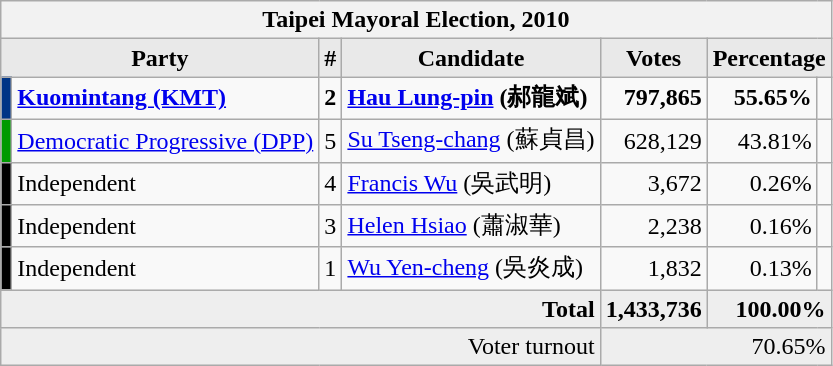<table class="wikitable collapsible">
<tr>
<th colspan="7">Taipei Mayoral Election, 2010</th>
</tr>
<tr>
<th style="background-color:#E9E9E9" colspan=2 style="width: 20em">Party</th>
<th style="background-color:#E9E9E9" style="width: 2em">#</th>
<th style="background-color:#E9E9E9" style="width: 13em">Candidate</th>
<th style="background-color:#E9E9E9" style="width: 6em">Votes</th>
<th style="background-color:#E9E9E9" colspan=2 style="width: 11em">Percentage</th>
</tr>
<tr>
<td bgcolor="#003586"></td>
<td align=left> <strong><a href='#'>Kuomintang (KMT)</a></strong></td>
<td align=center><strong>2</strong></td>
<td align=left><strong><a href='#'>Hau Lung-pin</a> (郝龍斌)</strong></td>
<td align=right><strong>797,865</strong></td>
<td align=right><strong>55.65%</strong></td>
<td align=right></td>
</tr>
<tr>
<td bgcolor="#009a00"></td>
<td align=left><a href='#'>Democratic Progressive (DPP)</a></td>
<td align=center>5</td>
<td align=left><a href='#'>Su Tseng-chang</a> (蘇貞昌)</td>
<td align=right>628,129</td>
<td align=right>43.81%</td>
<td align=right></td>
</tr>
<tr>
<td bgcolor="#000000"></td>
<td align=left> Independent</td>
<td align=center>4</td>
<td align=left><a href='#'>Francis Wu</a> (吳武明)</td>
<td align=right>3,672</td>
<td align=right>0.26%</td>
<td align=right></td>
</tr>
<tr>
<td bgcolor="#000000"></td>
<td align=left> Independent</td>
<td align=center>3</td>
<td align=left><a href='#'>Helen Hsiao</a> (蕭淑華)</td>
<td align=right>2,238</td>
<td align=right>0.16%</td>
<td align=right></td>
</tr>
<tr>
<td bgcolor="#000000"></td>
<td align=left> Independent</td>
<td align=center>1</td>
<td align=left><a href='#'>Wu Yen-cheng</a> (吳炎成)</td>
<td align=right>1,832</td>
<td align=right>0.13%</td>
<td align=right></td>
</tr>
<tr bgcolor="#EEEEEE">
<td colspan="4" align=right><strong>Total</strong></td>
<td align=right><strong>1,433,736</strong></td>
<td align=right colspan=2><strong>100.00%</strong></td>
</tr>
<tr bgcolor="#EEEEEE">
<td colspan="4" align="right">Voter turnout</td>
<td colspan="3" align="right">70.65%</td>
</tr>
</table>
